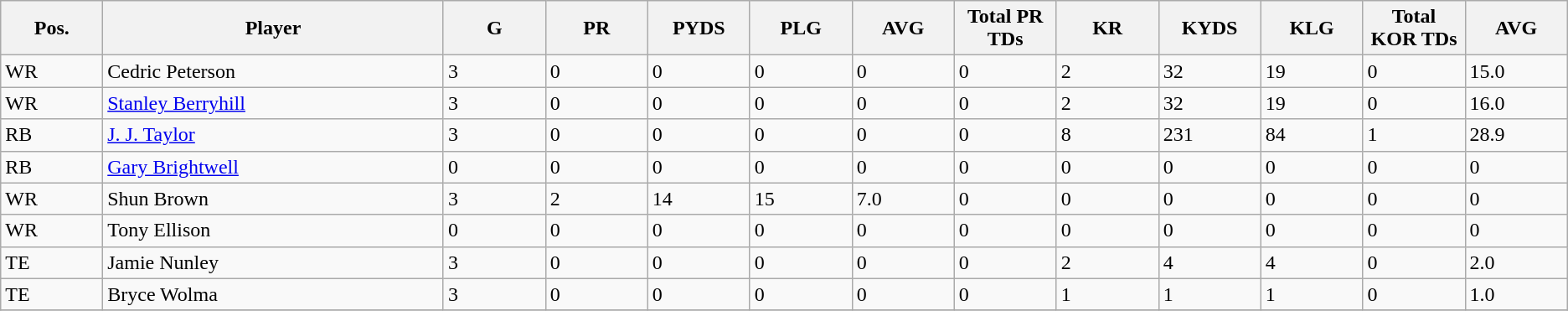<table class="wikitable sortable">
<tr>
<th bgcolor="#DDDDFF" width="6%">Pos.</th>
<th bgcolor="#DDDDFF" width="20%">Player</th>
<th bgcolor="#DDDDFF" width="6%">G</th>
<th bgcolor="#DDDDFF" width="6%">PR</th>
<th bgcolor="#DDDDFF" width="6%">PYDS</th>
<th bgcolor="#DDDDFF" width="6%">PLG</th>
<th bgcolor="#DDDDFF" width="6%">AVG</th>
<th bgcolor="#DDDDFF" width="6%">Total PR TDs</th>
<th bgcolor="#DDDDFF" width="6%">KR</th>
<th bgcolor="#DDDDFF" width="6%">KYDS</th>
<th bgcolor="#DDDDFF" width="6%">KLG</th>
<th bgcolor="#DDDDFF" width="6%">Total KOR TDs</th>
<th bgcolor="#DDDDFF" width="6%">AVG</th>
</tr>
<tr>
<td>WR</td>
<td>Cedric Peterson</td>
<td>3</td>
<td>0</td>
<td>0</td>
<td>0</td>
<td>0</td>
<td>0</td>
<td>2</td>
<td>32</td>
<td>19</td>
<td>0</td>
<td>15.0</td>
</tr>
<tr>
<td>WR</td>
<td><a href='#'>Stanley Berryhill</a></td>
<td>3</td>
<td>0</td>
<td>0</td>
<td>0</td>
<td>0</td>
<td>0</td>
<td>2</td>
<td>32</td>
<td>19</td>
<td>0</td>
<td>16.0</td>
</tr>
<tr>
<td>RB</td>
<td><a href='#'>J. J. Taylor</a></td>
<td>3</td>
<td>0</td>
<td>0</td>
<td>0</td>
<td>0</td>
<td>0</td>
<td>8</td>
<td>231</td>
<td>84</td>
<td>1</td>
<td>28.9</td>
</tr>
<tr>
<td>RB</td>
<td><a href='#'>Gary Brightwell</a></td>
<td>0</td>
<td>0</td>
<td>0</td>
<td>0</td>
<td>0</td>
<td>0</td>
<td>0</td>
<td>0</td>
<td>0</td>
<td>0</td>
<td>0</td>
</tr>
<tr>
<td>WR</td>
<td>Shun Brown</td>
<td>3</td>
<td>2</td>
<td>14</td>
<td>15</td>
<td>7.0</td>
<td>0</td>
<td>0</td>
<td>0</td>
<td>0</td>
<td>0</td>
<td>0</td>
</tr>
<tr>
<td>WR</td>
<td>Tony Ellison</td>
<td>0</td>
<td>0</td>
<td>0</td>
<td>0</td>
<td>0</td>
<td>0</td>
<td>0</td>
<td>0</td>
<td>0</td>
<td>0</td>
<td>0</td>
</tr>
<tr>
<td>TE</td>
<td>Jamie Nunley</td>
<td>3</td>
<td>0</td>
<td>0</td>
<td>0</td>
<td>0</td>
<td>0</td>
<td>2</td>
<td>4</td>
<td>4</td>
<td>0</td>
<td>2.0</td>
</tr>
<tr>
<td>TE</td>
<td>Bryce Wolma</td>
<td>3</td>
<td>0</td>
<td>0</td>
<td>0</td>
<td>0</td>
<td>0</td>
<td>1</td>
<td>1</td>
<td>1</td>
<td>0</td>
<td>1.0</td>
</tr>
<tr>
</tr>
</table>
